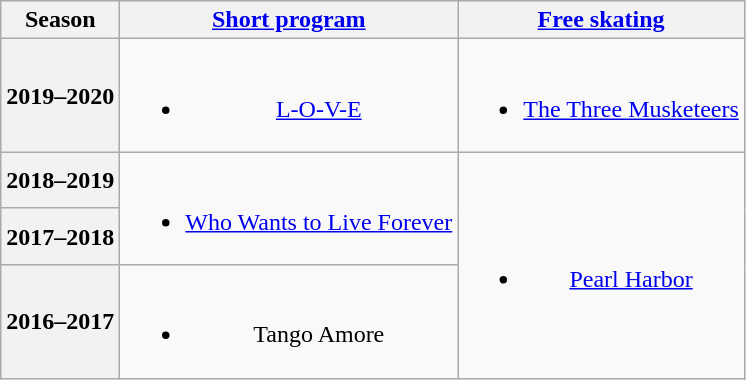<table class=wikitable style=text-align:center>
<tr>
<th>Season</th>
<th><a href='#'>Short program</a></th>
<th><a href='#'>Free skating</a></th>
</tr>
<tr>
<th>2019–2020 <br> </th>
<td><br><ul><li><a href='#'>L-O-V-E</a> <br></li></ul></td>
<td><br><ul><li><a href='#'>The Three Musketeers</a> <br></li></ul></td>
</tr>
<tr>
<th>2018–2019 <br> </th>
<td rowspan=2><br><ul><li><a href='#'>Who Wants to Live Forever</a> <br></li></ul></td>
<td rowspan=3><br><ul><li><a href='#'>Pearl Harbor</a> <br></li></ul></td>
</tr>
<tr>
<th>2017–2018 <br> </th>
</tr>
<tr>
<th>2016–2017 <br> </th>
<td><br><ul><li>Tango Amore <br></li></ul></td>
</tr>
</table>
